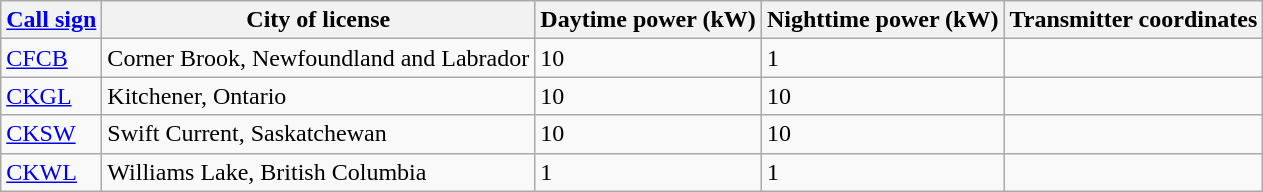<table class="wikitable sortable">
<tr>
<th><a href='#'>Call sign</a></th>
<th>City of license</th>
<th>Daytime power (kW)</th>
<th>Nighttime power (kW)</th>
<th>Transmitter coordinates</th>
</tr>
<tr>
<td><a href='#'>CFCB</a></td>
<td>Corner Brook, Newfoundland and Labrador</td>
<td>10</td>
<td>1</td>
<td></td>
</tr>
<tr>
<td><a href='#'>CKGL</a></td>
<td>Kitchener, Ontario</td>
<td>10</td>
<td>10</td>
<td></td>
</tr>
<tr>
<td><a href='#'>CKSW</a></td>
<td>Swift Current, Saskatchewan</td>
<td>10</td>
<td>10</td>
<td></td>
</tr>
<tr>
<td><a href='#'>CKWL</a></td>
<td>Williams Lake, British Columbia</td>
<td>1</td>
<td>1</td>
<td></td>
</tr>
</table>
